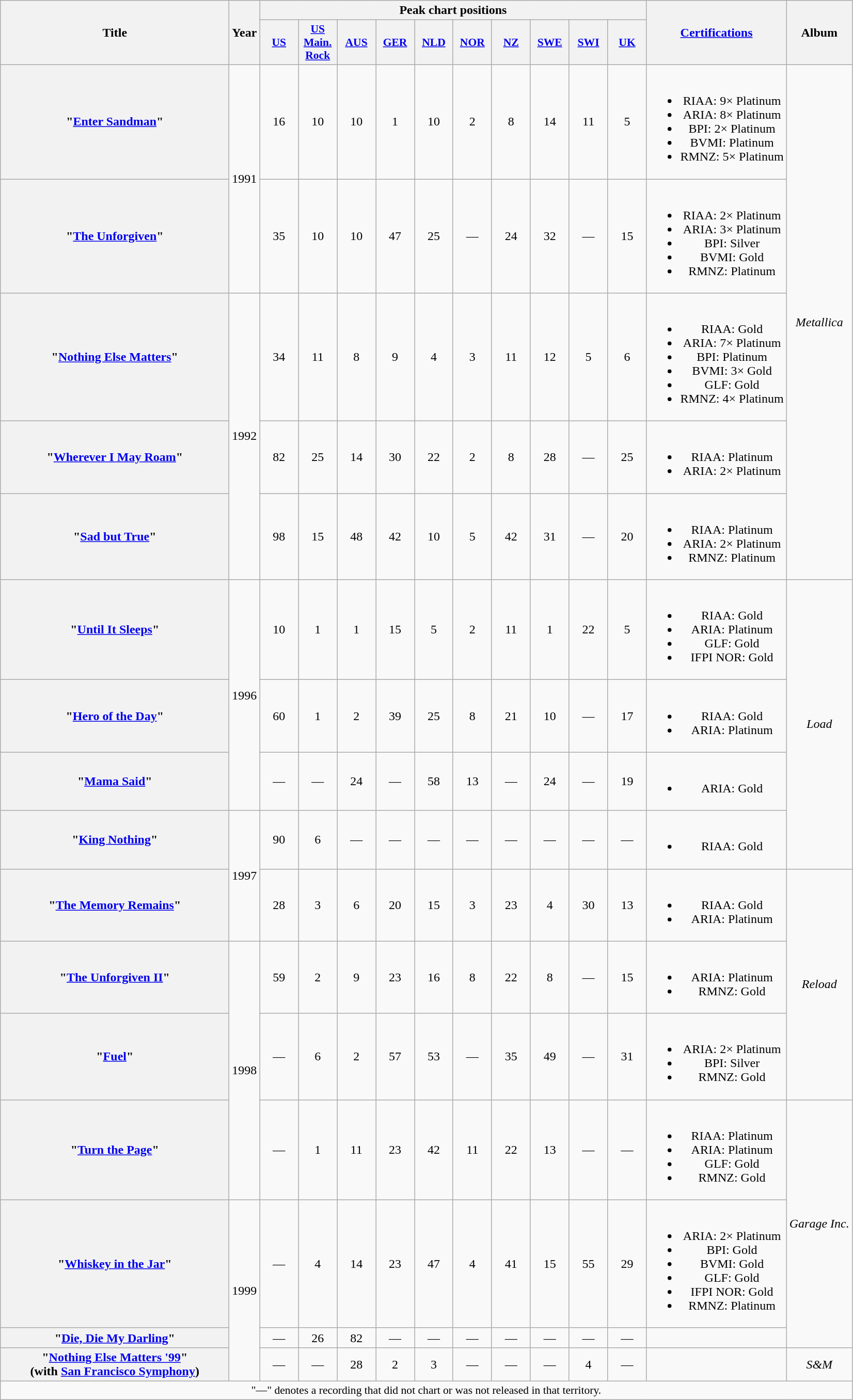<table class="wikitable plainrowheaders" style="text-align:center;">
<tr>
<th scope="col" rowspan="2" style="width:18em;">Title</th>
<th scope="col" rowspan="2">Year</th>
<th scope="col" colspan="10">Peak chart positions</th>
<th scope="col" rowspan="2"><a href='#'>Certifications</a></th>
<th scope="col" rowspan="2">Album</th>
</tr>
<tr>
<th scope="col" style="width:3em;font-size:90%;"><a href='#'>US</a><br></th>
<th scope="col" style="width:3em;font-size:90%;"><a href='#'>US<br>Main.<br>Rock</a><br></th>
<th scope="col" style="width:3em;font-size:90%;"><a href='#'>AUS</a><br></th>
<th scope="col" style="width:3em;font-size:90%;"><a href='#'>GER</a><br></th>
<th scope="col" style="width:3em;font-size:90%;"><a href='#'>NLD</a><br></th>
<th scope="col" style="width:3em;font-size:90%;"><a href='#'>NOR</a><br></th>
<th scope="col" style="width:3em;font-size:90%;"><a href='#'>NZ</a><br></th>
<th scope="col" style="width:3em;font-size:90%;"><a href='#'>SWE</a><br></th>
<th scope="col" style="width:3em;font-size:90%;"><a href='#'>SWI</a><br></th>
<th scope="col" style="width:3em;font-size:90%;"><a href='#'>UK</a><br></th>
</tr>
<tr>
<th scope="row">"<a href='#'>Enter Sandman</a>"</th>
<td rowspan="2">1991</td>
<td>16</td>
<td>10</td>
<td>10</td>
<td>1</td>
<td>10</td>
<td>2</td>
<td>8</td>
<td>14</td>
<td>11</td>
<td>5</td>
<td><br><ul><li>RIAA: 9× Platinum</li><li>ARIA: 8× Platinum</li><li>BPI: 2× Platinum</li><li>BVMI: Platinum</li><li>RMNZ: 5× Platinum</li></ul></td>
<td rowspan="5"><em>Metallica</em></td>
</tr>
<tr>
<th scope="row">"<a href='#'>The Unforgiven</a>"</th>
<td>35</td>
<td>10</td>
<td>10</td>
<td>47</td>
<td>25</td>
<td>—</td>
<td>24</td>
<td>32</td>
<td>—</td>
<td>15</td>
<td><br><ul><li>RIAA: 2× Platinum</li><li>ARIA: 3× Platinum</li><li>BPI: Silver</li><li>BVMI: Gold</li><li>RMNZ: Platinum</li></ul></td>
</tr>
<tr>
<th scope="row">"<a href='#'>Nothing Else Matters</a>"</th>
<td rowspan="3">1992</td>
<td>34</td>
<td>11</td>
<td>8</td>
<td>9</td>
<td>4</td>
<td>3</td>
<td>11</td>
<td>12</td>
<td>5</td>
<td>6</td>
<td><br><ul><li>RIAA: Gold</li><li>ARIA: 7× Platinum</li><li>BPI: Platinum</li><li>BVMI: 3× Gold</li><li>GLF: Gold</li><li>RMNZ: 4× Platinum</li></ul></td>
</tr>
<tr>
<th scope="row">"<a href='#'>Wherever I May Roam</a>"</th>
<td>82</td>
<td>25</td>
<td>14</td>
<td>30</td>
<td>22</td>
<td>2</td>
<td>8</td>
<td>28</td>
<td>—</td>
<td>25</td>
<td><br><ul><li>RIAA: Platinum</li><li>ARIA: 2× Platinum</li></ul></td>
</tr>
<tr>
<th scope="row">"<a href='#'>Sad but True</a>"</th>
<td>98</td>
<td>15</td>
<td>48</td>
<td>42</td>
<td>10</td>
<td>5</td>
<td>42</td>
<td>31</td>
<td>—</td>
<td>20</td>
<td><br><ul><li>RIAA: Platinum</li><li>ARIA: 2× Platinum</li><li>RMNZ: Platinum</li></ul></td>
</tr>
<tr>
<th scope="row">"<a href='#'>Until It Sleeps</a>"</th>
<td rowspan="3">1996</td>
<td>10</td>
<td>1</td>
<td>1</td>
<td>15</td>
<td>5</td>
<td>2</td>
<td>11</td>
<td>1</td>
<td>22</td>
<td>5</td>
<td><br><ul><li>RIAA: Gold</li><li>ARIA: Platinum</li><li>GLF: Gold</li><li>IFPI NOR: Gold</li></ul></td>
<td rowspan="4"><em>Load</em></td>
</tr>
<tr>
<th scope="row">"<a href='#'>Hero of the Day</a>"</th>
<td>60</td>
<td>1</td>
<td>2</td>
<td>39</td>
<td>25</td>
<td>8</td>
<td>21</td>
<td>10</td>
<td>—</td>
<td>17</td>
<td><br><ul><li>RIAA: Gold</li><li>ARIA: Platinum</li></ul></td>
</tr>
<tr>
<th scope="row">"<a href='#'>Mama Said</a>"</th>
<td>—</td>
<td>—</td>
<td>24</td>
<td>—</td>
<td>58</td>
<td>13</td>
<td>—</td>
<td>24</td>
<td>—</td>
<td>19</td>
<td><br><ul><li>ARIA: Gold</li></ul></td>
</tr>
<tr>
<th scope="row">"<a href='#'>King Nothing</a>"</th>
<td rowspan="2">1997</td>
<td>90</td>
<td>6</td>
<td>—</td>
<td>—</td>
<td>—</td>
<td>—</td>
<td>—</td>
<td>—</td>
<td>—</td>
<td>—</td>
<td><br><ul><li>RIAA: Gold</li></ul></td>
</tr>
<tr>
<th scope="row">"<a href='#'>The Memory Remains</a>"</th>
<td>28</td>
<td>3</td>
<td>6</td>
<td>20</td>
<td>15</td>
<td>3</td>
<td>23</td>
<td>4</td>
<td>30</td>
<td>13</td>
<td><br><ul><li>RIAA: Gold</li><li>ARIA: Platinum</li></ul></td>
<td rowspan="3"><em>Reload</em></td>
</tr>
<tr>
<th scope="row">"<a href='#'>The Unforgiven II</a>"</th>
<td rowspan="3">1998</td>
<td>59</td>
<td>2</td>
<td>9</td>
<td>23</td>
<td>16</td>
<td>8</td>
<td>22</td>
<td>8</td>
<td>—</td>
<td>15</td>
<td><br><ul><li>ARIA: Platinum</li><li>RMNZ: Gold</li></ul></td>
</tr>
<tr>
<th scope="row">"<a href='#'>Fuel</a>"</th>
<td>—</td>
<td>6</td>
<td>2</td>
<td>57</td>
<td>53</td>
<td>—</td>
<td>35</td>
<td>49</td>
<td>—</td>
<td>31</td>
<td><br><ul><li>ARIA: 2× Platinum</li><li>BPI: Silver</li><li>RMNZ: Gold</li></ul></td>
</tr>
<tr>
<th scope="row">"<a href='#'>Turn the Page</a>"</th>
<td>—</td>
<td>1</td>
<td>11</td>
<td>23</td>
<td>42</td>
<td>11</td>
<td>22</td>
<td>13</td>
<td>—</td>
<td>—</td>
<td><br><ul><li>RIAA: Platinum</li><li>ARIA: Platinum</li><li>GLF: Gold</li><li>RMNZ: Gold</li></ul></td>
<td rowspan="3"><em>Garage Inc.</em></td>
</tr>
<tr>
<th scope="row">"<a href='#'>Whiskey in the Jar</a>"</th>
<td rowspan="3">1999</td>
<td>—</td>
<td>4</td>
<td>14</td>
<td>23</td>
<td>47</td>
<td>4</td>
<td>41</td>
<td>15</td>
<td>55</td>
<td>29</td>
<td><br><ul><li>ARIA: 2× Platinum</li><li>BPI: Gold</li><li>BVMI: Gold</li><li>GLF: Gold</li><li>IFPI NOR: Gold</li><li>RMNZ: Platinum</li></ul></td>
</tr>
<tr>
<th scope="row">"<a href='#'>Die, Die My Darling</a>"</th>
<td>—</td>
<td>26</td>
<td>82</td>
<td>—</td>
<td>—</td>
<td>—</td>
<td>—</td>
<td>—</td>
<td>—</td>
<td>—</td>
<td></td>
</tr>
<tr>
<th scope="row">"<a href='#'>Nothing Else Matters '99</a>"<br><span>(with <a href='#'>San Francisco Symphony</a>)</span></th>
<td>—</td>
<td>—</td>
<td>28</td>
<td>2</td>
<td>3</td>
<td>—</td>
<td>—</td>
<td>—</td>
<td>4</td>
<td>—</td>
<td></td>
<td><em>S&M</em></td>
</tr>
<tr>
<td colspan="15" style="font-size:90%">"—" denotes a recording that did not chart or was not released in that territory.</td>
</tr>
</table>
